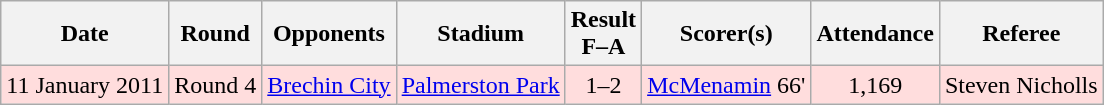<table class="wikitable" style="text-align:center">
<tr>
<th>Date</th>
<th>Round</th>
<th>Opponents</th>
<th>Stadium</th>
<th>Result<br>F–A</th>
<th>Scorer(s)</th>
<th>Attendance</th>
<th>Referee</th>
</tr>
<tr bgcolor="ffdddd">
<td>11 January 2011</td>
<td>Round 4</td>
<td><a href='#'>Brechin City</a></td>
<td><a href='#'>Palmerston Park</a></td>
<td>1–2</td>
<td><a href='#'>McMenamin</a> 66'</td>
<td>1,169</td>
<td>Steven Nicholls</td>
</tr>
</table>
